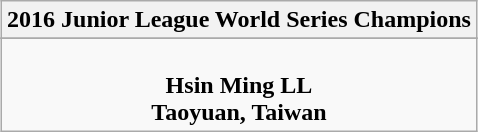<table class="wikitable" style="text-align: center; margin: 0 auto;">
<tr>
<th>2016 Junior League World Series Champions</th>
</tr>
<tr>
</tr>
<tr>
<td><br><strong>Hsin Ming LL</strong><br><strong>Taoyuan, Taiwan</strong></td>
</tr>
</table>
